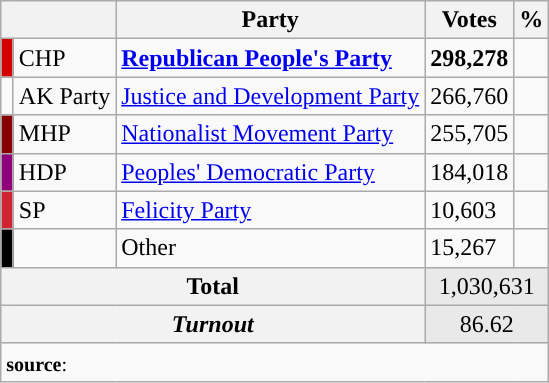<table class="wikitable">
<tr>
<th colspan="2" align="center"></th>
<th align="center">Party</th>
<th align="center">Votes</th>
<th align="center">%</th>
</tr>
<tr align="left">
<td bgcolor="#d50000" width="1"></td>
<td>CHP</td>
<td><strong><a href='#'>Republican People's Party</a></strong></td>
<td><strong>298,278</strong></td>
<td><strong></strong></td>
</tr>
<tr align="left">
<td></td>
<td>AK Party</td>
<td><a href='#'>Justice and Development Party</a></td>
<td>266,760</td>
<td></td>
</tr>
<tr align="left">
<td bgcolor="#870000" width="1"></td>
<td>MHP</td>
<td><a href='#'>Nationalist Movement Party</a></td>
<td>255,705</td>
<td></td>
</tr>
<tr align="left">
<td bgcolor="#91007B" width="1"></td>
<td>HDP</td>
<td><a href='#'>Peoples' Democratic Party</a></td>
<td>184,018</td>
<td></td>
</tr>
<tr align="left">
<td bgcolor="#D02433" width="1"></td>
<td>SP</td>
<td><a href='#'>Felicity Party</a></td>
<td>10,603</td>
<td></td>
</tr>
<tr align="left">
<td bgcolor=" " width="1"></td>
<td></td>
<td>Other</td>
<td>15,267</td>
<td></td>
</tr>
<tr align="left" style="background-color:#E9E9E9">
<th colspan="3" align="center"><strong>Total</strong></th>
<td colspan="5" align="center">1,030,631</td>
</tr>
<tr align="left" style="background-color:#E9E9E9">
<th colspan="3" align="center"><em>Turnout</em></th>
<td colspan="5" align="center">86.62</td>
</tr>
<tr>
<td colspan="9" align="left"><small><strong>source</strong>: </small></td>
</tr>
</table>
